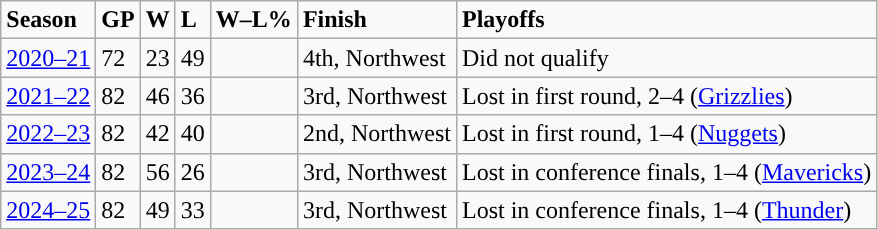<table class="wikitable">
<tr style="font-weight:bold; ">
<td>Season</td>
<td>GP</td>
<td>W</td>
<td>L</td>
<td>W–L%</td>
<td>Finish</td>
<td>Playoffs</td>
</tr>
<tr>
<td><a href='#'>2020–21</a></td>
<td>72</td>
<td>23</td>
<td>49</td>
<td></td>
<td>4th, Northwest</td>
<td>Did not qualify</td>
</tr>
<tr>
<td><a href='#'>2021–22</a></td>
<td>82</td>
<td>46</td>
<td>36</td>
<td></td>
<td>3rd, Northwest</td>
<td>Lost in first round, 2–4 (<a href='#'>Grizzlies</a>)</td>
</tr>
<tr>
<td><a href='#'>2022–23</a></td>
<td>82</td>
<td>42</td>
<td>40</td>
<td></td>
<td>2nd, Northwest</td>
<td>Lost in first round, 1–4 (<a href='#'>Nuggets</a>)</td>
</tr>
<tr>
<td><a href='#'>2023–24</a></td>
<td>82</td>
<td>56</td>
<td>26</td>
<td></td>
<td>3rd, Northwest</td>
<td>Lost in conference finals, 1–4 (<a href='#'>Mavericks</a>)</td>
</tr>
<tr>
<td><a href='#'>2024–25</a></td>
<td>82</td>
<td>49</td>
<td>33</td>
<td></td>
<td>3rd, Northwest</td>
<td>Lost in conference finals, 1–4 (<a href='#'>Thunder</a>)</td>
</tr>
</table>
